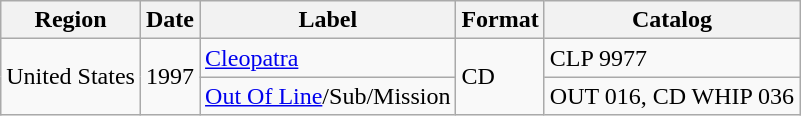<table class="wikitable">
<tr>
<th>Region</th>
<th>Date</th>
<th>Label</th>
<th>Format</th>
<th>Catalog</th>
</tr>
<tr>
<td rowspan="2">United States</td>
<td rowspan="2">1997</td>
<td><a href='#'>Cleopatra</a></td>
<td rowspan="2">CD</td>
<td>CLP 9977</td>
</tr>
<tr>
<td><a href='#'>Out Of Line</a>/Sub/Mission</td>
<td>OUT 016, CD WHIP 036</td>
</tr>
</table>
